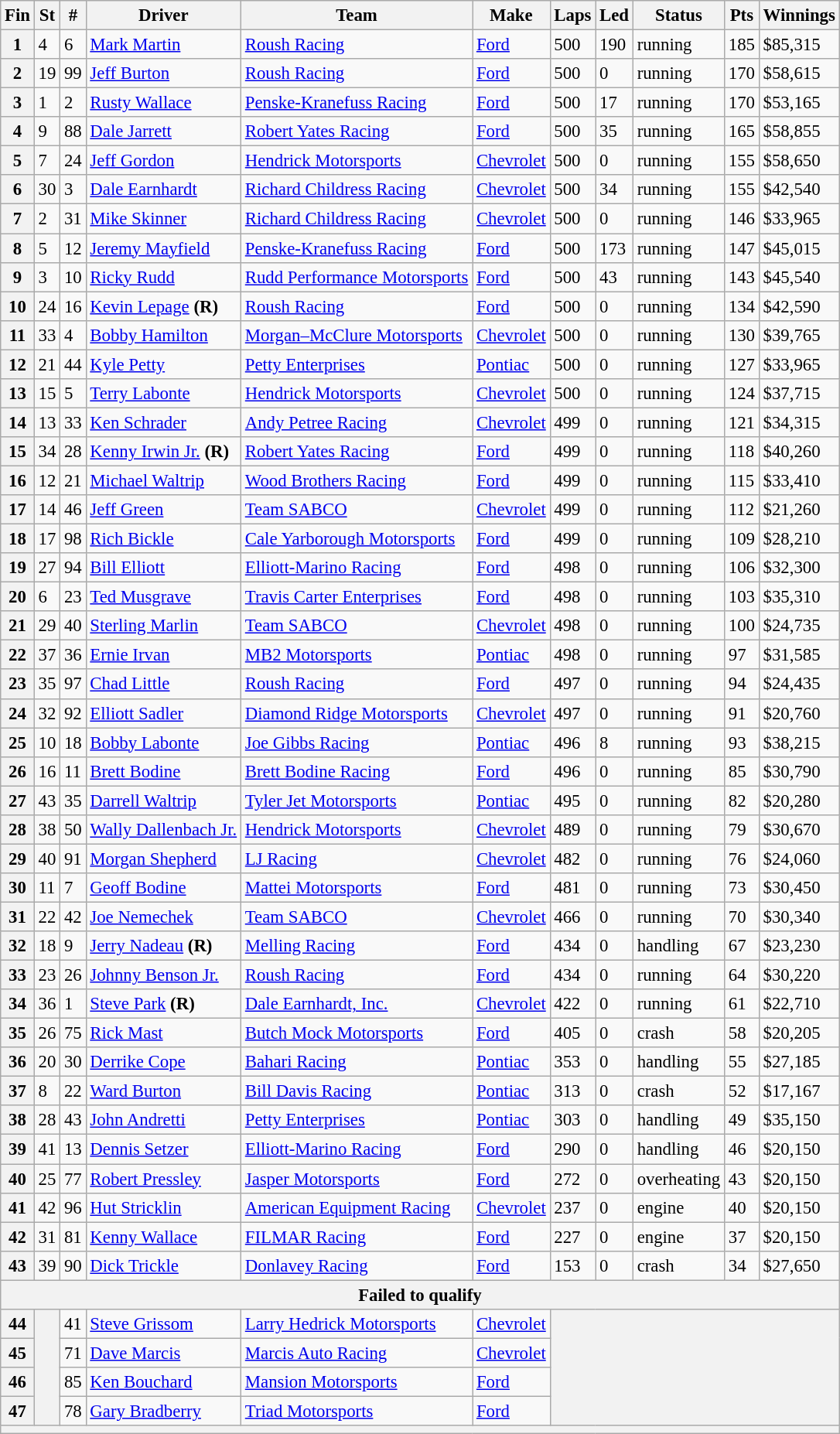<table class="wikitable" style="font-size:95%">
<tr>
<th>Fin</th>
<th>St</th>
<th>#</th>
<th>Driver</th>
<th>Team</th>
<th>Make</th>
<th>Laps</th>
<th>Led</th>
<th>Status</th>
<th>Pts</th>
<th>Winnings</th>
</tr>
<tr>
<th>1</th>
<td>4</td>
<td>6</td>
<td><a href='#'>Mark Martin</a></td>
<td><a href='#'>Roush Racing</a></td>
<td><a href='#'>Ford</a></td>
<td>500</td>
<td>190</td>
<td>running</td>
<td>185</td>
<td>$85,315</td>
</tr>
<tr>
<th>2</th>
<td>19</td>
<td>99</td>
<td><a href='#'>Jeff Burton</a></td>
<td><a href='#'>Roush Racing</a></td>
<td><a href='#'>Ford</a></td>
<td>500</td>
<td>0</td>
<td>running</td>
<td>170</td>
<td>$58,615</td>
</tr>
<tr>
<th>3</th>
<td>1</td>
<td>2</td>
<td><a href='#'>Rusty Wallace</a></td>
<td><a href='#'>Penske-Kranefuss Racing</a></td>
<td><a href='#'>Ford</a></td>
<td>500</td>
<td>17</td>
<td>running</td>
<td>170</td>
<td>$53,165</td>
</tr>
<tr>
<th>4</th>
<td>9</td>
<td>88</td>
<td><a href='#'>Dale Jarrett</a></td>
<td><a href='#'>Robert Yates Racing</a></td>
<td><a href='#'>Ford</a></td>
<td>500</td>
<td>35</td>
<td>running</td>
<td>165</td>
<td>$58,855</td>
</tr>
<tr>
<th>5</th>
<td>7</td>
<td>24</td>
<td><a href='#'>Jeff Gordon</a></td>
<td><a href='#'>Hendrick Motorsports</a></td>
<td><a href='#'>Chevrolet</a></td>
<td>500</td>
<td>0</td>
<td>running</td>
<td>155</td>
<td>$58,650</td>
</tr>
<tr>
<th>6</th>
<td>30</td>
<td>3</td>
<td><a href='#'>Dale Earnhardt</a></td>
<td><a href='#'>Richard Childress Racing</a></td>
<td><a href='#'>Chevrolet</a></td>
<td>500</td>
<td>34</td>
<td>running</td>
<td>155</td>
<td>$42,540</td>
</tr>
<tr>
<th>7</th>
<td>2</td>
<td>31</td>
<td><a href='#'>Mike Skinner</a></td>
<td><a href='#'>Richard Childress Racing</a></td>
<td><a href='#'>Chevrolet</a></td>
<td>500</td>
<td>0</td>
<td>running</td>
<td>146</td>
<td>$33,965</td>
</tr>
<tr>
<th>8</th>
<td>5</td>
<td>12</td>
<td><a href='#'>Jeremy Mayfield</a></td>
<td><a href='#'>Penske-Kranefuss Racing</a></td>
<td><a href='#'>Ford</a></td>
<td>500</td>
<td>173</td>
<td>running</td>
<td>147</td>
<td>$45,015</td>
</tr>
<tr>
<th>9</th>
<td>3</td>
<td>10</td>
<td><a href='#'>Ricky Rudd</a></td>
<td><a href='#'>Rudd Performance Motorsports</a></td>
<td><a href='#'>Ford</a></td>
<td>500</td>
<td>43</td>
<td>running</td>
<td>143</td>
<td>$45,540</td>
</tr>
<tr>
<th>10</th>
<td>24</td>
<td>16</td>
<td><a href='#'>Kevin Lepage</a> <strong>(R)</strong></td>
<td><a href='#'>Roush Racing</a></td>
<td><a href='#'>Ford</a></td>
<td>500</td>
<td>0</td>
<td>running</td>
<td>134</td>
<td>$42,590</td>
</tr>
<tr>
<th>11</th>
<td>33</td>
<td>4</td>
<td><a href='#'>Bobby Hamilton</a></td>
<td><a href='#'>Morgan–McClure Motorsports</a></td>
<td><a href='#'>Chevrolet</a></td>
<td>500</td>
<td>0</td>
<td>running</td>
<td>130</td>
<td>$39,765</td>
</tr>
<tr>
<th>12</th>
<td>21</td>
<td>44</td>
<td><a href='#'>Kyle Petty</a></td>
<td><a href='#'>Petty Enterprises</a></td>
<td><a href='#'>Pontiac</a></td>
<td>500</td>
<td>0</td>
<td>running</td>
<td>127</td>
<td>$33,965</td>
</tr>
<tr>
<th>13</th>
<td>15</td>
<td>5</td>
<td><a href='#'>Terry Labonte</a></td>
<td><a href='#'>Hendrick Motorsports</a></td>
<td><a href='#'>Chevrolet</a></td>
<td>500</td>
<td>0</td>
<td>running</td>
<td>124</td>
<td>$37,715</td>
</tr>
<tr>
<th>14</th>
<td>13</td>
<td>33</td>
<td><a href='#'>Ken Schrader</a></td>
<td><a href='#'>Andy Petree Racing</a></td>
<td><a href='#'>Chevrolet</a></td>
<td>499</td>
<td>0</td>
<td>running</td>
<td>121</td>
<td>$34,315</td>
</tr>
<tr>
<th>15</th>
<td>34</td>
<td>28</td>
<td><a href='#'>Kenny Irwin Jr.</a> <strong>(R)</strong></td>
<td><a href='#'>Robert Yates Racing</a></td>
<td><a href='#'>Ford</a></td>
<td>499</td>
<td>0</td>
<td>running</td>
<td>118</td>
<td>$40,260</td>
</tr>
<tr>
<th>16</th>
<td>12</td>
<td>21</td>
<td><a href='#'>Michael Waltrip</a></td>
<td><a href='#'>Wood Brothers Racing</a></td>
<td><a href='#'>Ford</a></td>
<td>499</td>
<td>0</td>
<td>running</td>
<td>115</td>
<td>$33,410</td>
</tr>
<tr>
<th>17</th>
<td>14</td>
<td>46</td>
<td><a href='#'>Jeff Green</a></td>
<td><a href='#'>Team SABCO</a></td>
<td><a href='#'>Chevrolet</a></td>
<td>499</td>
<td>0</td>
<td>running</td>
<td>112</td>
<td>$21,260</td>
</tr>
<tr>
<th>18</th>
<td>17</td>
<td>98</td>
<td><a href='#'>Rich Bickle</a></td>
<td><a href='#'>Cale Yarborough Motorsports</a></td>
<td><a href='#'>Ford</a></td>
<td>499</td>
<td>0</td>
<td>running</td>
<td>109</td>
<td>$28,210</td>
</tr>
<tr>
<th>19</th>
<td>27</td>
<td>94</td>
<td><a href='#'>Bill Elliott</a></td>
<td><a href='#'>Elliott-Marino Racing</a></td>
<td><a href='#'>Ford</a></td>
<td>498</td>
<td>0</td>
<td>running</td>
<td>106</td>
<td>$32,300</td>
</tr>
<tr>
<th>20</th>
<td>6</td>
<td>23</td>
<td><a href='#'>Ted Musgrave</a></td>
<td><a href='#'>Travis Carter Enterprises</a></td>
<td><a href='#'>Ford</a></td>
<td>498</td>
<td>0</td>
<td>running</td>
<td>103</td>
<td>$35,310</td>
</tr>
<tr>
<th>21</th>
<td>29</td>
<td>40</td>
<td><a href='#'>Sterling Marlin</a></td>
<td><a href='#'>Team SABCO</a></td>
<td><a href='#'>Chevrolet</a></td>
<td>498</td>
<td>0</td>
<td>running</td>
<td>100</td>
<td>$24,735</td>
</tr>
<tr>
<th>22</th>
<td>37</td>
<td>36</td>
<td><a href='#'>Ernie Irvan</a></td>
<td><a href='#'>MB2 Motorsports</a></td>
<td><a href='#'>Pontiac</a></td>
<td>498</td>
<td>0</td>
<td>running</td>
<td>97</td>
<td>$31,585</td>
</tr>
<tr>
<th>23</th>
<td>35</td>
<td>97</td>
<td><a href='#'>Chad Little</a></td>
<td><a href='#'>Roush Racing</a></td>
<td><a href='#'>Ford</a></td>
<td>497</td>
<td>0</td>
<td>running</td>
<td>94</td>
<td>$24,435</td>
</tr>
<tr>
<th>24</th>
<td>32</td>
<td>92</td>
<td><a href='#'>Elliott Sadler</a></td>
<td><a href='#'>Diamond Ridge Motorsports</a></td>
<td><a href='#'>Chevrolet</a></td>
<td>497</td>
<td>0</td>
<td>running</td>
<td>91</td>
<td>$20,760</td>
</tr>
<tr>
<th>25</th>
<td>10</td>
<td>18</td>
<td><a href='#'>Bobby Labonte</a></td>
<td><a href='#'>Joe Gibbs Racing</a></td>
<td><a href='#'>Pontiac</a></td>
<td>496</td>
<td>8</td>
<td>running</td>
<td>93</td>
<td>$38,215</td>
</tr>
<tr>
<th>26</th>
<td>16</td>
<td>11</td>
<td><a href='#'>Brett Bodine</a></td>
<td><a href='#'>Brett Bodine Racing</a></td>
<td><a href='#'>Ford</a></td>
<td>496</td>
<td>0</td>
<td>running</td>
<td>85</td>
<td>$30,790</td>
</tr>
<tr>
<th>27</th>
<td>43</td>
<td>35</td>
<td><a href='#'>Darrell Waltrip</a></td>
<td><a href='#'>Tyler Jet Motorsports</a></td>
<td><a href='#'>Pontiac</a></td>
<td>495</td>
<td>0</td>
<td>running</td>
<td>82</td>
<td>$20,280</td>
</tr>
<tr>
<th>28</th>
<td>38</td>
<td>50</td>
<td><a href='#'>Wally Dallenbach Jr.</a></td>
<td><a href='#'>Hendrick Motorsports</a></td>
<td><a href='#'>Chevrolet</a></td>
<td>489</td>
<td>0</td>
<td>running</td>
<td>79</td>
<td>$30,670</td>
</tr>
<tr>
<th>29</th>
<td>40</td>
<td>91</td>
<td><a href='#'>Morgan Shepherd</a></td>
<td><a href='#'>LJ Racing</a></td>
<td><a href='#'>Chevrolet</a></td>
<td>482</td>
<td>0</td>
<td>running</td>
<td>76</td>
<td>$24,060</td>
</tr>
<tr>
<th>30</th>
<td>11</td>
<td>7</td>
<td><a href='#'>Geoff Bodine</a></td>
<td><a href='#'>Mattei Motorsports</a></td>
<td><a href='#'>Ford</a></td>
<td>481</td>
<td>0</td>
<td>running</td>
<td>73</td>
<td>$30,450</td>
</tr>
<tr>
<th>31</th>
<td>22</td>
<td>42</td>
<td><a href='#'>Joe Nemechek</a></td>
<td><a href='#'>Team SABCO</a></td>
<td><a href='#'>Chevrolet</a></td>
<td>466</td>
<td>0</td>
<td>running</td>
<td>70</td>
<td>$30,340</td>
</tr>
<tr>
<th>32</th>
<td>18</td>
<td>9</td>
<td><a href='#'>Jerry Nadeau</a> <strong>(R)</strong></td>
<td><a href='#'>Melling Racing</a></td>
<td><a href='#'>Ford</a></td>
<td>434</td>
<td>0</td>
<td>handling</td>
<td>67</td>
<td>$23,230</td>
</tr>
<tr>
<th>33</th>
<td>23</td>
<td>26</td>
<td><a href='#'>Johnny Benson Jr.</a></td>
<td><a href='#'>Roush Racing</a></td>
<td><a href='#'>Ford</a></td>
<td>434</td>
<td>0</td>
<td>running</td>
<td>64</td>
<td>$30,220</td>
</tr>
<tr>
<th>34</th>
<td>36</td>
<td>1</td>
<td><a href='#'>Steve Park</a> <strong>(R)</strong></td>
<td><a href='#'>Dale Earnhardt, Inc.</a></td>
<td><a href='#'>Chevrolet</a></td>
<td>422</td>
<td>0</td>
<td>running</td>
<td>61</td>
<td>$22,710</td>
</tr>
<tr>
<th>35</th>
<td>26</td>
<td>75</td>
<td><a href='#'>Rick Mast</a></td>
<td><a href='#'>Butch Mock Motorsports</a></td>
<td><a href='#'>Ford</a></td>
<td>405</td>
<td>0</td>
<td>crash</td>
<td>58</td>
<td>$20,205</td>
</tr>
<tr>
<th>36</th>
<td>20</td>
<td>30</td>
<td><a href='#'>Derrike Cope</a></td>
<td><a href='#'>Bahari Racing</a></td>
<td><a href='#'>Pontiac</a></td>
<td>353</td>
<td>0</td>
<td>handling</td>
<td>55</td>
<td>$27,185</td>
</tr>
<tr>
<th>37</th>
<td>8</td>
<td>22</td>
<td><a href='#'>Ward Burton</a></td>
<td><a href='#'>Bill Davis Racing</a></td>
<td><a href='#'>Pontiac</a></td>
<td>313</td>
<td>0</td>
<td>crash</td>
<td>52</td>
<td>$17,167</td>
</tr>
<tr>
<th>38</th>
<td>28</td>
<td>43</td>
<td><a href='#'>John Andretti</a></td>
<td><a href='#'>Petty Enterprises</a></td>
<td><a href='#'>Pontiac</a></td>
<td>303</td>
<td>0</td>
<td>handling</td>
<td>49</td>
<td>$35,150</td>
</tr>
<tr>
<th>39</th>
<td>41</td>
<td>13</td>
<td><a href='#'>Dennis Setzer</a></td>
<td><a href='#'>Elliott-Marino Racing</a></td>
<td><a href='#'>Ford</a></td>
<td>290</td>
<td>0</td>
<td>handling</td>
<td>46</td>
<td>$20,150</td>
</tr>
<tr>
<th>40</th>
<td>25</td>
<td>77</td>
<td><a href='#'>Robert Pressley</a></td>
<td><a href='#'>Jasper Motorsports</a></td>
<td><a href='#'>Ford</a></td>
<td>272</td>
<td>0</td>
<td>overheating</td>
<td>43</td>
<td>$20,150</td>
</tr>
<tr>
<th>41</th>
<td>42</td>
<td>96</td>
<td><a href='#'>Hut Stricklin</a></td>
<td><a href='#'>American Equipment Racing</a></td>
<td><a href='#'>Chevrolet</a></td>
<td>237</td>
<td>0</td>
<td>engine</td>
<td>40</td>
<td>$20,150</td>
</tr>
<tr>
<th>42</th>
<td>31</td>
<td>81</td>
<td><a href='#'>Kenny Wallace</a></td>
<td><a href='#'>FILMAR Racing</a></td>
<td><a href='#'>Ford</a></td>
<td>227</td>
<td>0</td>
<td>engine</td>
<td>37</td>
<td>$20,150</td>
</tr>
<tr>
<th>43</th>
<td>39</td>
<td>90</td>
<td><a href='#'>Dick Trickle</a></td>
<td><a href='#'>Donlavey Racing</a></td>
<td><a href='#'>Ford</a></td>
<td>153</td>
<td>0</td>
<td>crash</td>
<td>34</td>
<td>$27,650</td>
</tr>
<tr>
<th colspan="11">Failed to qualify</th>
</tr>
<tr>
<th>44</th>
<th rowspan="4"></th>
<td>41</td>
<td><a href='#'>Steve Grissom</a></td>
<td><a href='#'>Larry Hedrick Motorsports</a></td>
<td><a href='#'>Chevrolet</a></td>
<th colspan="5" rowspan="4"></th>
</tr>
<tr>
<th>45</th>
<td>71</td>
<td><a href='#'>Dave Marcis</a></td>
<td><a href='#'>Marcis Auto Racing</a></td>
<td><a href='#'>Chevrolet</a></td>
</tr>
<tr>
<th>46</th>
<td>85</td>
<td><a href='#'>Ken Bouchard</a></td>
<td><a href='#'>Mansion Motorsports</a></td>
<td><a href='#'>Ford</a></td>
</tr>
<tr>
<th>47</th>
<td>78</td>
<td><a href='#'>Gary Bradberry</a></td>
<td><a href='#'>Triad Motorsports</a></td>
<td><a href='#'>Ford</a></td>
</tr>
<tr>
<th colspan="11"></th>
</tr>
</table>
